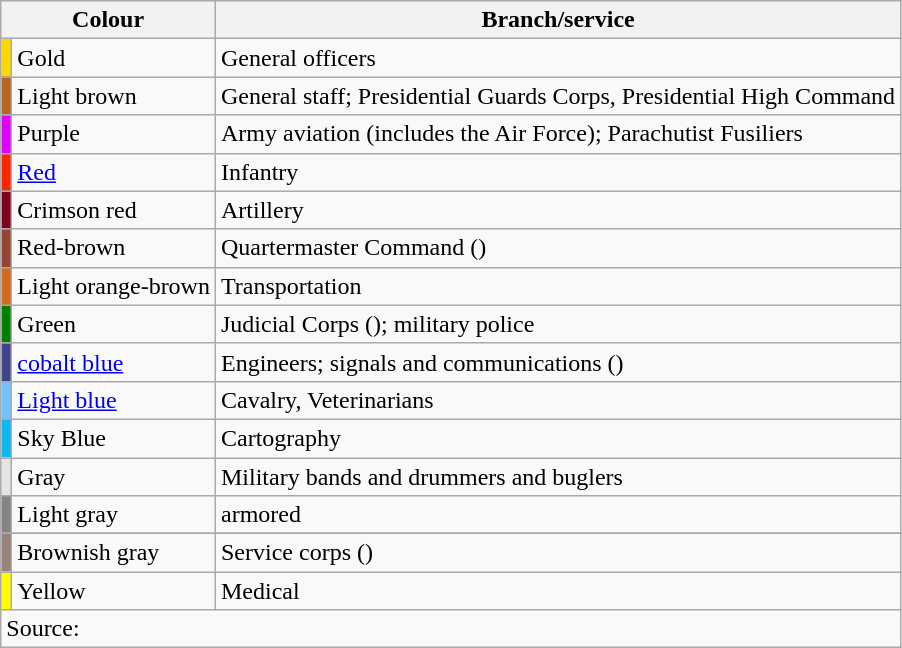<table class="wikitable">
<tr>
<th colspan=2>Colour</th>
<th>Branch/service</th>
</tr>
<tr>
<td style="background:gold"></td>
<td>Gold</td>
<td>General officers</td>
</tr>
<tr>
<td style="background:#B5651D"></td>
<td>Light brown</td>
<td>General staff; Presidential Guards Corps, Presidential High Command</td>
</tr>
<tr>
<td style="background:#DF00FF"></td>
<td>Purple</td>
<td>Army aviation (includes the Air Force); Parachutist Fusiliers</td>
</tr>
<tr>
<td style="background:#FF2400"></td>
<td><a href='#'>Red</a></td>
<td>Infantry</td>
</tr>
<tr>
<td style="background:#800020"></td>
<td>Crimson red</td>
<td>Artillery</td>
</tr>
<tr>
<td style="background:#954535"></td>
<td>Red-brown</td>
<td>Quartermaster Command ()</td>
</tr>
<tr>
<td style="background:#D2691E"></td>
<td>Light orange-brown</td>
<td>Transportation</td>
</tr>
<tr>
<td style="background:green"></td>
<td>Green</td>
<td>Judicial Corps (); military police</td>
</tr>
<tr>
<td style="background:#3F448C"></td>
<td><a href='#'>cobalt blue</a></td>
<td>Engineers; signals and communications ()</td>
</tr>
<tr>
<td style="background:#73C2FB"></td>
<td><a href='#'>Light blue</a></td>
<td>Cavalry, Veterinarians</td>
</tr>
<tr>
<td style="background:#0CB7F2"></td>
<td>Sky Blue</td>
<td>Cartography</td>
</tr>
<tr>
<td style="background:#E5E4E2"></td>
<td>Gray</td>
<td>Military bands and drummers and buglers</td>
</tr>
<tr>
<td style="background:#848482"></td>
<td>Light gray</td>
<td>armored</td>
</tr>
<tr>
</tr>
<tr>
<td style="background:#98817B"></td>
<td>Brownish gray</td>
<td>Service corps ()</td>
</tr>
<tr>
<td style="background:yellow"></td>
<td>Yellow</td>
<td>Medical</td>
</tr>
<tr>
<td colspan=3>Source:</td>
</tr>
</table>
